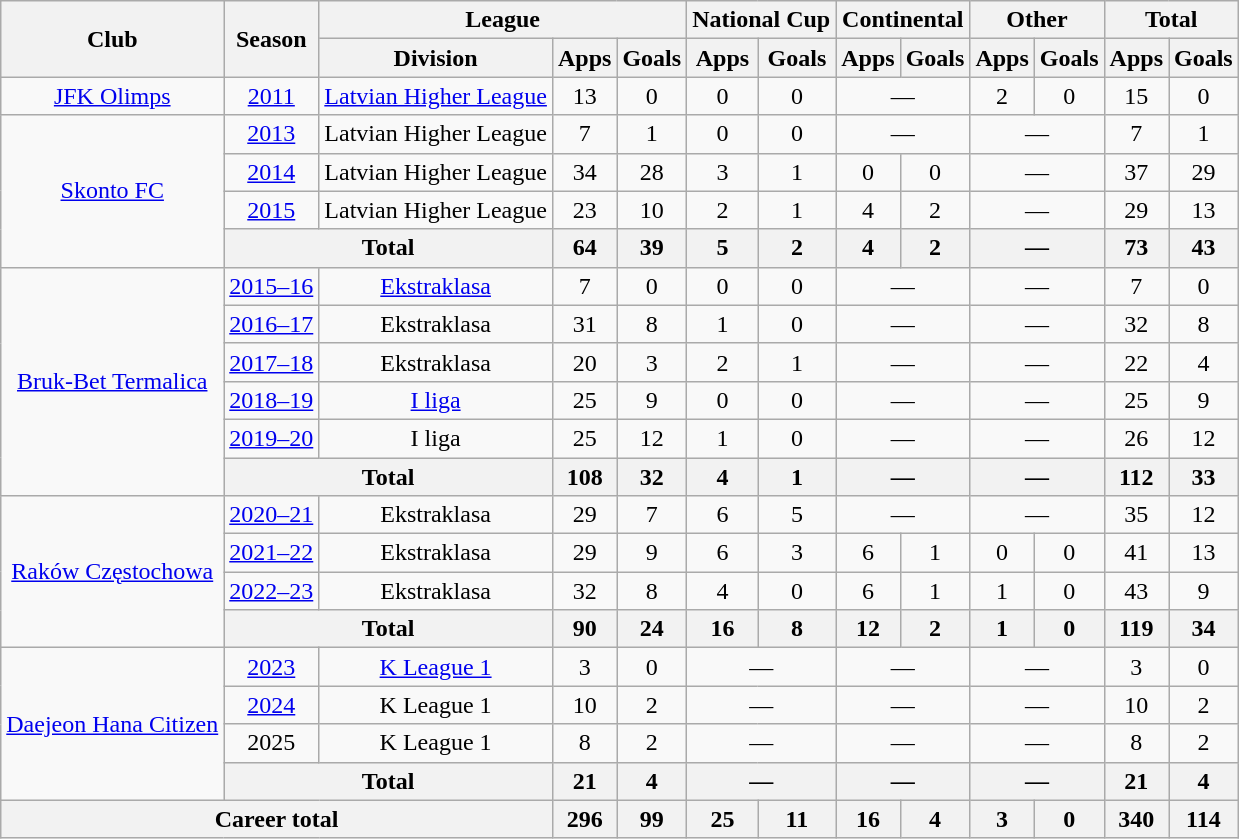<table class="wikitable" style="text-align: center">
<tr>
<th rowspan="2">Club</th>
<th rowspan="2">Season</th>
<th colspan="3">League</th>
<th colspan="2">National Cup</th>
<th colspan="2">Continental</th>
<th colspan="2">Other</th>
<th colspan="2">Total</th>
</tr>
<tr>
<th>Division</th>
<th>Apps</th>
<th>Goals</th>
<th>Apps</th>
<th>Goals</th>
<th>Apps</th>
<th>Goals</th>
<th>Apps</th>
<th>Goals</th>
<th>Apps</th>
<th>Goals</th>
</tr>
<tr>
<td><a href='#'>JFK Olimps</a></td>
<td><a href='#'>2011</a></td>
<td><a href='#'>Latvian Higher League</a></td>
<td>13</td>
<td>0</td>
<td>0</td>
<td>0</td>
<td colspan="2">—</td>
<td>2</td>
<td>0</td>
<td>15</td>
<td>0</td>
</tr>
<tr>
<td rowspan="4"><a href='#'>Skonto FC</a></td>
<td><a href='#'>2013</a></td>
<td>Latvian Higher League</td>
<td>7</td>
<td>1</td>
<td>0</td>
<td>0</td>
<td colspan="2">—</td>
<td colspan="2">—</td>
<td>7</td>
<td>1</td>
</tr>
<tr>
<td><a href='#'>2014</a></td>
<td>Latvian Higher League</td>
<td>34</td>
<td>28</td>
<td>3</td>
<td>1</td>
<td>0</td>
<td>0</td>
<td colspan="2">—</td>
<td>37</td>
<td>29</td>
</tr>
<tr>
<td><a href='#'>2015</a></td>
<td>Latvian Higher League</td>
<td>23</td>
<td>10</td>
<td>2</td>
<td>1</td>
<td>4</td>
<td>2</td>
<td colspan="2">—</td>
<td>29</td>
<td>13</td>
</tr>
<tr>
<th colspan="2">Total</th>
<th>64</th>
<th>39</th>
<th>5</th>
<th>2</th>
<th>4</th>
<th>2</th>
<th colspan="2">—</th>
<th>73</th>
<th>43</th>
</tr>
<tr>
<td rowspan="6"><a href='#'>Bruk-Bet Termalica</a></td>
<td><a href='#'>2015–16</a></td>
<td><a href='#'>Ekstraklasa</a></td>
<td>7</td>
<td>0</td>
<td>0</td>
<td>0</td>
<td colspan="2">—</td>
<td colspan="2">—</td>
<td>7</td>
<td>0</td>
</tr>
<tr>
<td><a href='#'>2016–17</a></td>
<td>Ekstraklasa</td>
<td>31</td>
<td>8</td>
<td>1</td>
<td>0</td>
<td colspan="2">—</td>
<td colspan="2">—</td>
<td>32</td>
<td>8</td>
</tr>
<tr>
<td><a href='#'>2017–18</a></td>
<td>Ekstraklasa</td>
<td>20</td>
<td>3</td>
<td>2</td>
<td>1</td>
<td colspan="2">—</td>
<td colspan="2">—</td>
<td>22</td>
<td>4</td>
</tr>
<tr>
<td><a href='#'>2018–19</a></td>
<td><a href='#'>I liga</a></td>
<td>25</td>
<td>9</td>
<td>0</td>
<td>0</td>
<td colspan="2">—</td>
<td colspan="2">—</td>
<td>25</td>
<td>9</td>
</tr>
<tr>
<td><a href='#'>2019–20</a></td>
<td>I liga</td>
<td>25</td>
<td>12</td>
<td>1</td>
<td>0</td>
<td colspan="2">—</td>
<td colspan="2">—</td>
<td>26</td>
<td>12</td>
</tr>
<tr>
<th colspan="2">Total</th>
<th>108</th>
<th>32</th>
<th>4</th>
<th>1</th>
<th colspan="2">—</th>
<th colspan="2">—</th>
<th>112</th>
<th>33</th>
</tr>
<tr>
<td rowspan="4"><a href='#'>Raków Częstochowa</a></td>
<td><a href='#'>2020–21</a></td>
<td>Ekstraklasa</td>
<td>29</td>
<td>7</td>
<td>6</td>
<td>5</td>
<td colspan="2">—</td>
<td colspan="2">—</td>
<td>35</td>
<td>12</td>
</tr>
<tr>
<td><a href='#'>2021–22</a></td>
<td>Ekstraklasa</td>
<td>29</td>
<td>9</td>
<td>6</td>
<td>3</td>
<td>6</td>
<td>1</td>
<td>0</td>
<td>0</td>
<td>41</td>
<td>13</td>
</tr>
<tr>
<td><a href='#'>2022–23</a></td>
<td>Ekstraklasa</td>
<td>32</td>
<td>8</td>
<td>4</td>
<td>0</td>
<td>6</td>
<td>1</td>
<td>1</td>
<td>0</td>
<td>43</td>
<td>9</td>
</tr>
<tr>
<th colspan="2">Total</th>
<th>90</th>
<th>24</th>
<th>16</th>
<th>8</th>
<th>12</th>
<th>2</th>
<th>1</th>
<th>0</th>
<th>119</th>
<th>34</th>
</tr>
<tr>
<td rowspan="4"><a href='#'>Daejeon Hana Citizen</a></td>
<td><a href='#'>2023</a></td>
<td><a href='#'>K League 1</a></td>
<td>3</td>
<td>0</td>
<td colspan="2">—</td>
<td colspan="2">—</td>
<td colspan="2">—</td>
<td>3</td>
<td>0</td>
</tr>
<tr>
<td><a href='#'>2024</a></td>
<td>K League 1</td>
<td>10</td>
<td>2</td>
<td colspan="2">—</td>
<td colspan="2">—</td>
<td colspan="2">—</td>
<td>10</td>
<td>2</td>
</tr>
<tr>
<td>2025</td>
<td>K League 1</td>
<td>8</td>
<td>2</td>
<td colspan="2">—</td>
<td colspan="2">—</td>
<td colspan="2">—</td>
<td>8</td>
<td>2</td>
</tr>
<tr>
<th colspan="2">Total</th>
<th>21</th>
<th>4</th>
<th colspan="2">—</th>
<th colspan="2">—</th>
<th colspan="2">—</th>
<th>21</th>
<th>4</th>
</tr>
<tr>
<th colspan="3">Career total</th>
<th>296</th>
<th>99</th>
<th>25</th>
<th>11</th>
<th>16</th>
<th>4</th>
<th>3</th>
<th>0</th>
<th>340</th>
<th>114</th>
</tr>
</table>
